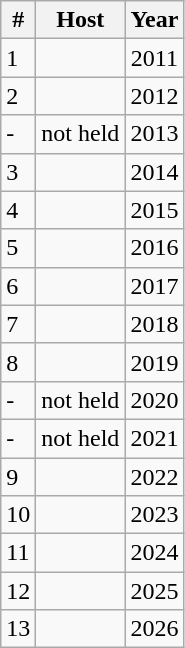<table class="wikitable">
<tr>
<th>#</th>
<th>Host</th>
<th>Year</th>
</tr>
<tr>
<td>1</td>
<td></td>
<td align=center>2011</td>
</tr>
<tr>
<td>2</td>
<td></td>
<td align=center>2012</td>
</tr>
<tr>
<td>-</td>
<td>not held</td>
<td align=center>2013</td>
</tr>
<tr>
<td>3</td>
<td></td>
<td align=center>2014</td>
</tr>
<tr>
<td>4</td>
<td></td>
<td align=center>2015</td>
</tr>
<tr>
<td>5</td>
<td></td>
<td align=center>2016</td>
</tr>
<tr>
<td>6</td>
<td></td>
<td align=center>2017</td>
</tr>
<tr>
<td>7</td>
<td></td>
<td align=center>2018</td>
</tr>
<tr>
<td>8</td>
<td></td>
<td align=center>2019</td>
</tr>
<tr>
<td>-</td>
<td>not held</td>
<td align=center>2020</td>
</tr>
<tr>
<td>-</td>
<td>not held</td>
<td align=center>2021</td>
</tr>
<tr>
<td>9</td>
<td></td>
<td align=center>2022</td>
</tr>
<tr>
<td>10</td>
<td></td>
<td align=center>2023</td>
</tr>
<tr>
<td>11</td>
<td></td>
<td align=center>2024</td>
</tr>
<tr>
<td>12</td>
<td></td>
<td align=center>2025</td>
</tr>
<tr>
<td>13</td>
<td></td>
<td align=center>2026</td>
</tr>
</table>
